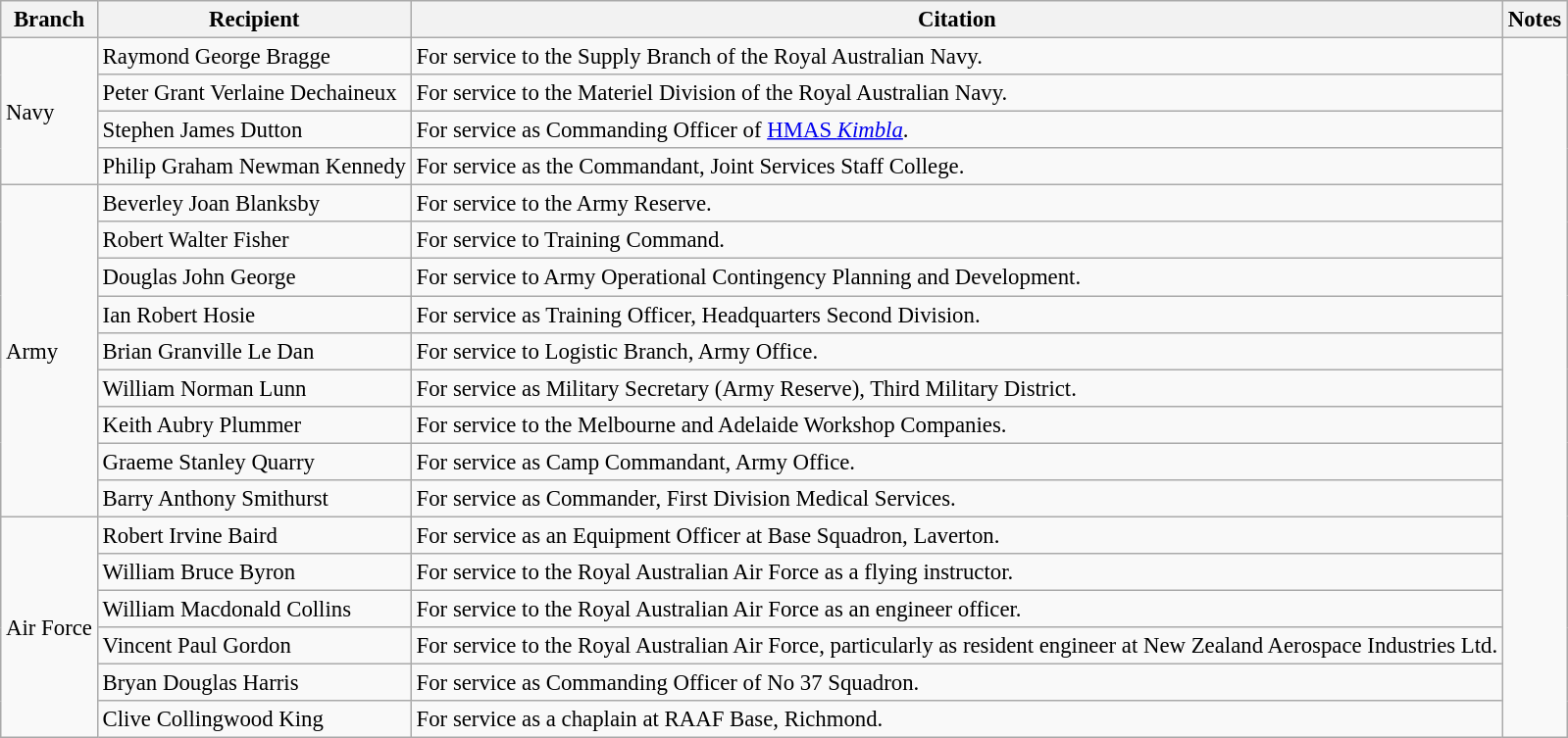<table class="wikitable" style="font-size:95%;">
<tr>
<th>Branch</th>
<th>Recipient</th>
<th>Citation</th>
<th>Notes</th>
</tr>
<tr>
<td rowspan=4>Navy</td>
<td> Raymond George Bragge</td>
<td>For service to the Supply Branch of the Royal Australian Navy.</td>
<td rowspan=19></td>
</tr>
<tr>
<td> Peter Grant Verlaine Dechaineux</td>
<td>For service to the Materiel Division of the Royal Australian Navy.</td>
</tr>
<tr>
<td> Stephen James Dutton</td>
<td>For service as Commanding Officer of <a href='#'>HMAS <em>Kimbla</em></a>.</td>
</tr>
<tr>
<td> Philip Graham Newman Kennedy </td>
<td>For service as the Commandant, Joint Services Staff College.</td>
</tr>
<tr>
<td rowspan=9>Army</td>
<td> Beverley Joan Blanksby </td>
<td>For service to the Army Reserve.</td>
</tr>
<tr>
<td> Robert Walter Fisher</td>
<td>For service to Training Command.</td>
</tr>
<tr>
<td> Douglas John George</td>
<td>For service to Army Operational Contingency Planning and Development.</td>
</tr>
<tr>
<td> Ian Robert Hosie</td>
<td>For service as Training Officer, Headquarters Second Division.</td>
</tr>
<tr>
<td> Brian Granville Le Dan</td>
<td>For service to Logistic Branch, Army Office.</td>
</tr>
<tr>
<td> William Norman Lunn </td>
<td>For service as Military Secretary (Army Reserve), Third Military District.</td>
</tr>
<tr>
<td> Keith Aubry Plummer</td>
<td>For service to the Melbourne and Adelaide Workshop Companies.</td>
</tr>
<tr>
<td> Graeme Stanley Quarry</td>
<td>For service as Camp Commandant, Army Office.</td>
</tr>
<tr>
<td> Barry Anthony Smithurst </td>
<td>For service as Commander, First Division Medical Services.</td>
</tr>
<tr>
<td rowspan=6>Air Force</td>
<td> Robert Irvine Baird</td>
<td>For service as an Equipment Officer at Base Squadron, Laverton.</td>
</tr>
<tr>
<td> William Bruce Byron</td>
<td>For service to the Royal Australian Air Force as a flying instructor.</td>
</tr>
<tr>
<td> William Macdonald Collins</td>
<td>For service to the Royal Australian Air Force as an engineer officer.</td>
</tr>
<tr>
<td> Vincent Paul Gordon</td>
<td>For service to the Royal Australian Air Force, particularly as resident engineer at New Zealand Aerospace Industries Ltd.</td>
</tr>
<tr>
<td> Bryan Douglas Harris</td>
<td>For service as Commanding Officer of No 37 Squadron.</td>
</tr>
<tr>
<td> Clive Collingwood King</td>
<td>For service as a chaplain at RAAF Base, Richmond.</td>
</tr>
</table>
